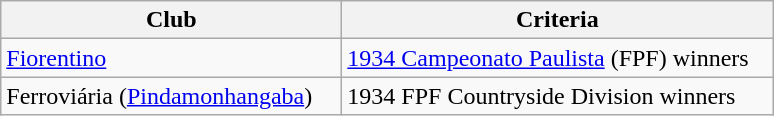<table class=wikitable>
<tr>
<th width=220>Club</th>
<th width=280>Criteria</th>
</tr>
<tr>
<td><a href='#'>Fiorentino</a></td>
<td><a href='#'>1934 Campeonato Paulista</a> (FPF) winners</td>
</tr>
<tr>
<td>Ferroviária (<a href='#'>Pindamonhangaba</a>)</td>
<td>1934 FPF Countryside Division winners</td>
</tr>
</table>
